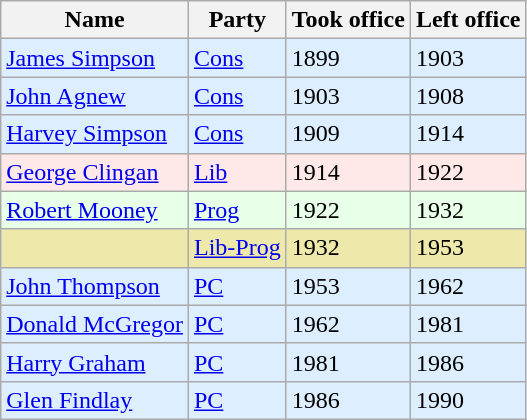<table class="wikitable">
<tr>
<th>Name</th>
<th>Party</th>
<th>Took office</th>
<th>Left office</th>
</tr>
<tr bgcolor=#DDEEFF>
<td><a href='#'>James Simpson</a></td>
<td><a href='#'>Cons</a></td>
<td>1899</td>
<td>1903</td>
</tr>
<tr bgcolor=#DDEEFF>
<td><a href='#'>John Agnew</a></td>
<td><a href='#'>Cons</a></td>
<td>1903</td>
<td>1908</td>
</tr>
<tr bgcolor=#DDEEFF>
<td><a href='#'>Harvey Simpson</a></td>
<td><a href='#'>Cons</a></td>
<td>1909</td>
<td>1914</td>
</tr>
<tr bgcolor=#FFE8E8>
<td><a href='#'>George Clingan</a></td>
<td><a href='#'>Lib</a></td>
<td>1914</td>
<td>1922</td>
</tr>
<tr bgcolor=#E8FFE8>
<td><a href='#'>Robert Mooney</a></td>
<td><a href='#'>Prog</a></td>
<td>1922</td>
<td>1932</td>
</tr>
<tr bgcolor=#eee8aa>
<td></td>
<td><a href='#'>Lib-Prog</a></td>
<td>1932</td>
<td>1953</td>
</tr>
<tr bgcolor=#DDEEFF>
<td><a href='#'>John Thompson</a></td>
<td><a href='#'>PC</a></td>
<td>1953</td>
<td>1962</td>
</tr>
<tr bgcolor=#DDEEFF>
<td><a href='#'>Donald McGregor</a></td>
<td><a href='#'>PC</a></td>
<td>1962</td>
<td>1981</td>
</tr>
<tr bgcolor=#DDEEFF>
<td><a href='#'>Harry Graham</a></td>
<td><a href='#'>PC</a></td>
<td>1981</td>
<td>1986</td>
</tr>
<tr bgcolor=#DDEEFF>
<td><a href='#'>Glen Findlay</a></td>
<td><a href='#'>PC</a></td>
<td>1986</td>
<td>1990</td>
</tr>
</table>
